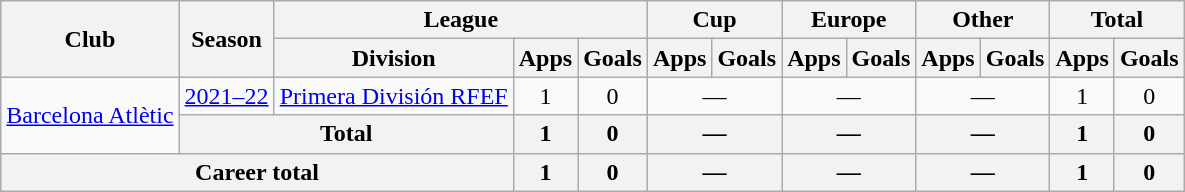<table class="wikitable" style="text-align: center">
<tr>
<th rowspan="2">Club</th>
<th rowspan="2">Season</th>
<th colspan="3">League</th>
<th colspan="2">Cup</th>
<th colspan="2">Europe</th>
<th colspan="2">Other</th>
<th colspan="2">Total</th>
</tr>
<tr>
<th>Division</th>
<th>Apps</th>
<th>Goals</th>
<th>Apps</th>
<th>Goals</th>
<th>Apps</th>
<th>Goals</th>
<th>Apps</th>
<th>Goals</th>
<th>Apps</th>
<th>Goals</th>
</tr>
<tr>
<td rowspan="2"><a href='#'>Barcelona Atlètic</a></td>
<td><a href='#'>2021–22</a></td>
<td><a href='#'>Primera División RFEF</a></td>
<td>1</td>
<td>0</td>
<td colspan="2">—</td>
<td colspan="2">—</td>
<td colspan="2">—</td>
<td>1</td>
<td>0</td>
</tr>
<tr>
<th colspan="2">Total</th>
<th>1</th>
<th>0</th>
<th colspan="2">—</th>
<th colspan="2">—</th>
<th colspan="2">—</th>
<th>1</th>
<th>0</th>
</tr>
<tr>
<th colspan="3">Career total</th>
<th>1</th>
<th>0</th>
<th colspan="2">—</th>
<th colspan="2">—</th>
<th colspan="2">—</th>
<th>1</th>
<th>0</th>
</tr>
</table>
